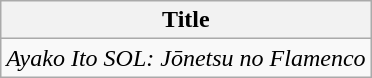<table class="wikitable">
<tr>
<th>Title</th>
</tr>
<tr>
<td><em>Ayako Ito SOL: Jōnetsu no Flamenco</em></td>
</tr>
</table>
